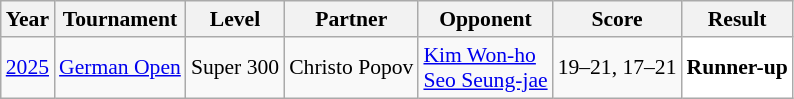<table class="sortable wikitable" style="font-size: 90%;">
<tr>
<th>Year</th>
<th>Tournament</th>
<th>Level</th>
<th>Partner</th>
<th>Opponent</th>
<th>Score</th>
<th>Result</th>
</tr>
<tr>
<td align="center"><a href='#'>2025</a></td>
<td align="left"><a href='#'>German Open</a></td>
<td align="left">Super 300</td>
<td align="left"> Christo Popov</td>
<td align="left"> <a href='#'>Kim Won-ho</a> <br> <a href='#'>Seo Seung-jae</a></td>
<td align="left">19–21, 17–21</td>
<td style="text-align:left; background:white"> <strong>Runner-up</strong></td>
</tr>
</table>
